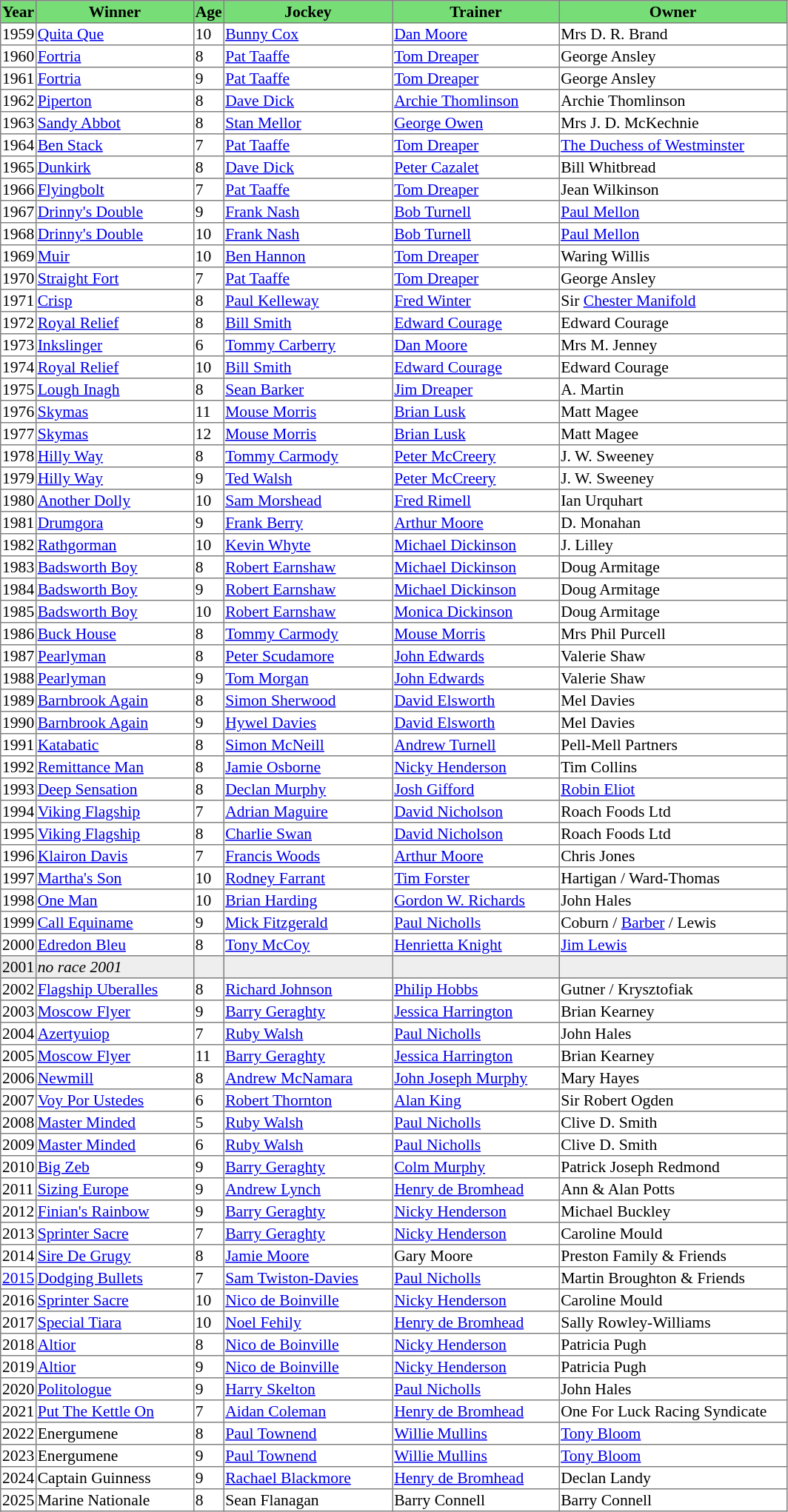<table class = "sortable" | border="1" style="border-collapse: collapse; font-size:90%">
<tr bgcolor="#77dd77" align="center">
<th>Year</th>
<th>Winner</th>
<th>Age</th>
<th>Jockey</th>
<th>Trainer</th>
<th>Owner</th>
</tr>
<tr>
<td>1959</td>
<td width=139px><a href='#'>Quita Que</a></td>
<td>10</td>
<td width=149px><a href='#'>Bunny Cox</a></td>
<td width=147px><a href='#'>Dan Moore</a></td>
<td width=202px>Mrs D. R. Brand</td>
</tr>
<tr>
<td>1960</td>
<td><a href='#'>Fortria</a></td>
<td>8</td>
<td><a href='#'>Pat Taaffe</a></td>
<td><a href='#'>Tom Dreaper</a></td>
<td>George Ansley</td>
</tr>
<tr>
<td>1961</td>
<td><a href='#'>Fortria</a></td>
<td>9</td>
<td><a href='#'>Pat Taaffe</a></td>
<td><a href='#'>Tom Dreaper</a></td>
<td>George Ansley</td>
</tr>
<tr>
<td>1962</td>
<td><a href='#'>Piperton</a></td>
<td>8</td>
<td><a href='#'>Dave Dick</a></td>
<td><a href='#'>Archie Thomlinson</a></td>
<td>Archie Thomlinson</td>
</tr>
<tr>
<td>1963</td>
<td><a href='#'>Sandy Abbot</a></td>
<td>8</td>
<td><a href='#'>Stan Mellor</a></td>
<td><a href='#'>George Owen</a></td>
<td>Mrs J. D. McKechnie</td>
</tr>
<tr>
<td>1964</td>
<td><a href='#'>Ben Stack</a></td>
<td>7</td>
<td><a href='#'>Pat Taaffe</a></td>
<td><a href='#'>Tom Dreaper</a></td>
<td><a href='#'>The Duchess of Westminster</a></td>
</tr>
<tr>
<td>1965</td>
<td><a href='#'>Dunkirk</a></td>
<td>8</td>
<td><a href='#'>Dave Dick</a></td>
<td><a href='#'>Peter Cazalet</a></td>
<td>Bill Whitbread</td>
</tr>
<tr>
<td>1966</td>
<td><a href='#'>Flyingbolt</a></td>
<td>7</td>
<td><a href='#'>Pat Taaffe</a></td>
<td><a href='#'>Tom Dreaper</a></td>
<td>Jean Wilkinson</td>
</tr>
<tr>
<td>1967</td>
<td><a href='#'>Drinny's Double</a></td>
<td>9</td>
<td><a href='#'>Frank Nash</a></td>
<td><a href='#'>Bob Turnell</a></td>
<td><a href='#'>Paul Mellon</a></td>
</tr>
<tr>
<td>1968</td>
<td><a href='#'>Drinny's Double</a></td>
<td>10</td>
<td><a href='#'>Frank Nash</a></td>
<td><a href='#'>Bob Turnell</a></td>
<td><a href='#'>Paul Mellon</a></td>
</tr>
<tr>
<td>1969</td>
<td><a href='#'>Muir</a></td>
<td>10</td>
<td><a href='#'>Ben Hannon</a></td>
<td><a href='#'>Tom Dreaper</a></td>
<td>Waring Willis</td>
</tr>
<tr>
<td>1970</td>
<td><a href='#'>Straight Fort</a></td>
<td>7</td>
<td><a href='#'>Pat Taaffe</a></td>
<td><a href='#'>Tom Dreaper</a></td>
<td>George Ansley</td>
</tr>
<tr>
<td>1971</td>
<td><a href='#'>Crisp</a></td>
<td>8</td>
<td><a href='#'>Paul Kelleway</a></td>
<td><a href='#'>Fred Winter</a></td>
<td>Sir <a href='#'>Chester Manifold</a></td>
</tr>
<tr>
<td>1972</td>
<td><a href='#'>Royal Relief</a></td>
<td>8</td>
<td><a href='#'>Bill Smith</a></td>
<td><a href='#'>Edward Courage</a></td>
<td>Edward Courage</td>
</tr>
<tr>
<td>1973</td>
<td><a href='#'>Inkslinger</a></td>
<td>6</td>
<td><a href='#'>Tommy Carberry</a></td>
<td><a href='#'>Dan Moore</a></td>
<td>Mrs M. Jenney</td>
</tr>
<tr>
<td>1974</td>
<td><a href='#'>Royal Relief</a></td>
<td>10</td>
<td><a href='#'>Bill Smith</a></td>
<td><a href='#'>Edward Courage</a></td>
<td>Edward Courage</td>
</tr>
<tr>
<td>1975</td>
<td><a href='#'>Lough Inagh</a></td>
<td>8</td>
<td><a href='#'>Sean Barker</a></td>
<td><a href='#'>Jim Dreaper</a></td>
<td>A. Martin</td>
</tr>
<tr>
<td>1976</td>
<td><a href='#'>Skymas</a></td>
<td>11</td>
<td><a href='#'>Mouse Morris</a></td>
<td><a href='#'>Brian Lusk</a></td>
<td>Matt Magee</td>
</tr>
<tr>
<td>1977</td>
<td><a href='#'>Skymas</a></td>
<td>12</td>
<td><a href='#'>Mouse Morris</a></td>
<td><a href='#'>Brian Lusk</a></td>
<td>Matt Magee</td>
</tr>
<tr>
<td>1978</td>
<td><a href='#'>Hilly Way</a></td>
<td>8</td>
<td><a href='#'>Tommy Carmody</a></td>
<td><a href='#'>Peter McCreery</a></td>
<td>J. W. Sweeney</td>
</tr>
<tr>
<td>1979</td>
<td><a href='#'>Hilly Way</a></td>
<td>9</td>
<td><a href='#'>Ted Walsh</a></td>
<td><a href='#'>Peter McCreery</a></td>
<td>J. W. Sweeney</td>
</tr>
<tr>
<td>1980</td>
<td><a href='#'>Another Dolly</a> </td>
<td>10</td>
<td><a href='#'>Sam Morshead</a></td>
<td><a href='#'>Fred Rimell</a></td>
<td>Ian Urquhart</td>
</tr>
<tr>
<td>1981</td>
<td><a href='#'>Drumgora</a></td>
<td>9</td>
<td><a href='#'>Frank Berry</a></td>
<td><a href='#'>Arthur Moore</a></td>
<td>D. Monahan</td>
</tr>
<tr>
<td>1982</td>
<td><a href='#'>Rathgorman</a></td>
<td>10</td>
<td><a href='#'>Kevin Whyte</a></td>
<td><a href='#'>Michael Dickinson</a></td>
<td>J. Lilley</td>
</tr>
<tr>
<td>1983</td>
<td><a href='#'>Badsworth Boy</a></td>
<td>8</td>
<td><a href='#'>Robert Earnshaw</a></td>
<td><a href='#'>Michael Dickinson</a></td>
<td>Doug Armitage</td>
</tr>
<tr>
<td>1984</td>
<td><a href='#'>Badsworth Boy</a></td>
<td>9</td>
<td><a href='#'>Robert Earnshaw</a></td>
<td><a href='#'>Michael Dickinson</a></td>
<td>Doug Armitage</td>
</tr>
<tr>
<td>1985</td>
<td><a href='#'>Badsworth Boy</a></td>
<td>10</td>
<td><a href='#'>Robert Earnshaw</a></td>
<td><a href='#'>Monica Dickinson</a></td>
<td>Doug Armitage</td>
</tr>
<tr>
<td>1986</td>
<td><a href='#'>Buck House</a></td>
<td>8</td>
<td><a href='#'>Tommy Carmody</a></td>
<td><a href='#'>Mouse Morris</a></td>
<td>Mrs Phil Purcell</td>
</tr>
<tr>
<td>1987</td>
<td><a href='#'>Pearlyman</a></td>
<td>8</td>
<td><a href='#'>Peter Scudamore</a></td>
<td><a href='#'>John Edwards</a></td>
<td>Valerie Shaw</td>
</tr>
<tr>
<td>1988</td>
<td><a href='#'>Pearlyman</a></td>
<td>9</td>
<td><a href='#'>Tom Morgan</a></td>
<td><a href='#'>John Edwards</a></td>
<td>Valerie Shaw</td>
</tr>
<tr>
<td>1989</td>
<td><a href='#'>Barnbrook Again</a></td>
<td>8</td>
<td><a href='#'>Simon Sherwood</a></td>
<td><a href='#'>David Elsworth</a></td>
<td>Mel Davies</td>
</tr>
<tr>
<td>1990</td>
<td><a href='#'>Barnbrook Again</a></td>
<td>9</td>
<td><a href='#'>Hywel Davies</a></td>
<td><a href='#'>David Elsworth</a></td>
<td>Mel Davies</td>
</tr>
<tr>
<td>1991</td>
<td><a href='#'>Katabatic</a></td>
<td>8</td>
<td><a href='#'>Simon McNeill</a></td>
<td><a href='#'>Andrew Turnell</a></td>
<td>Pell-Mell Partners</td>
</tr>
<tr>
<td>1992</td>
<td><a href='#'>Remittance Man</a></td>
<td>8</td>
<td><a href='#'>Jamie Osborne</a></td>
<td><a href='#'>Nicky Henderson</a></td>
<td>Tim Collins</td>
</tr>
<tr>
<td>1993</td>
<td><a href='#'>Deep Sensation</a></td>
<td>8</td>
<td><a href='#'>Declan Murphy</a></td>
<td><a href='#'>Josh Gifford</a></td>
<td><a href='#'>Robin Eliot</a></td>
</tr>
<tr>
<td>1994</td>
<td><a href='#'>Viking Flagship</a></td>
<td>7</td>
<td><a href='#'>Adrian Maguire</a></td>
<td><a href='#'>David Nicholson</a></td>
<td>Roach Foods Ltd</td>
</tr>
<tr>
<td>1995</td>
<td><a href='#'>Viking Flagship</a></td>
<td>8</td>
<td><a href='#'>Charlie Swan</a></td>
<td><a href='#'>David Nicholson</a></td>
<td>Roach Foods Ltd</td>
</tr>
<tr>
<td>1996</td>
<td><a href='#'>Klairon Davis</a></td>
<td>7</td>
<td><a href='#'>Francis Woods</a></td>
<td><a href='#'>Arthur Moore</a></td>
<td>Chris Jones</td>
</tr>
<tr>
<td>1997</td>
<td><a href='#'>Martha's Son</a></td>
<td>10</td>
<td><a href='#'>Rodney Farrant</a></td>
<td><a href='#'>Tim Forster</a></td>
<td>Hartigan / Ward-Thomas </td>
</tr>
<tr>
<td>1998</td>
<td><a href='#'>One Man</a></td>
<td>10</td>
<td><a href='#'>Brian Harding</a></td>
<td><a href='#'>Gordon W. Richards</a></td>
<td>John Hales</td>
</tr>
<tr>
<td>1999</td>
<td><a href='#'>Call Equiname</a></td>
<td>9</td>
<td><a href='#'>Mick Fitzgerald</a></td>
<td><a href='#'>Paul Nicholls</a></td>
<td>Coburn / <a href='#'>Barber</a> / Lewis </td>
</tr>
<tr>
<td>2000</td>
<td><a href='#'>Edredon Bleu</a></td>
<td>8</td>
<td><a href='#'>Tony McCoy</a></td>
<td><a href='#'>Henrietta Knight</a></td>
<td><a href='#'>Jim Lewis</a></td>
</tr>
<tr bgcolor="#eeeeee">
<td><span>2001</span></td>
<td><em>no race 2001</em> </td>
<td></td>
<td></td>
<td></td>
<td></td>
</tr>
<tr>
<td>2002</td>
<td><a href='#'>Flagship Uberalles</a></td>
<td>8</td>
<td><a href='#'>Richard Johnson</a></td>
<td><a href='#'>Philip Hobbs</a></td>
<td>Gutner / Krysztofiak </td>
</tr>
<tr>
<td>2003</td>
<td><a href='#'>Moscow Flyer</a></td>
<td>9</td>
<td><a href='#'>Barry Geraghty</a></td>
<td><a href='#'>Jessica Harrington</a></td>
<td>Brian Kearney</td>
</tr>
<tr>
<td>2004</td>
<td><a href='#'>Azertyuiop</a></td>
<td>7</td>
<td><a href='#'>Ruby Walsh</a></td>
<td><a href='#'>Paul Nicholls</a></td>
<td>John Hales</td>
</tr>
<tr>
<td>2005</td>
<td><a href='#'>Moscow Flyer</a></td>
<td>11</td>
<td><a href='#'>Barry Geraghty</a></td>
<td><a href='#'>Jessica Harrington</a></td>
<td>Brian Kearney</td>
</tr>
<tr>
<td>2006</td>
<td><a href='#'>Newmill</a></td>
<td>8</td>
<td><a href='#'>Andrew McNamara</a></td>
<td><a href='#'>John Joseph Murphy</a></td>
<td>Mary Hayes</td>
</tr>
<tr>
<td>2007</td>
<td><a href='#'>Voy Por Ustedes</a></td>
<td>6</td>
<td><a href='#'>Robert Thornton</a></td>
<td><a href='#'>Alan King</a></td>
<td>Sir Robert Ogden</td>
</tr>
<tr>
<td>2008</td>
<td><a href='#'>Master Minded</a></td>
<td>5</td>
<td><a href='#'>Ruby Walsh</a></td>
<td><a href='#'>Paul Nicholls</a></td>
<td>Clive D. Smith</td>
</tr>
<tr>
<td>2009</td>
<td><a href='#'>Master Minded</a></td>
<td>6</td>
<td><a href='#'>Ruby Walsh</a></td>
<td><a href='#'>Paul Nicholls</a></td>
<td>Clive D. Smith</td>
</tr>
<tr>
<td>2010</td>
<td><a href='#'>Big Zeb</a></td>
<td>9</td>
<td><a href='#'>Barry Geraghty</a></td>
<td><a href='#'>Colm Murphy</a></td>
<td>Patrick Joseph Redmond</td>
</tr>
<tr>
<td>2011</td>
<td><a href='#'>Sizing Europe</a></td>
<td>9</td>
<td><a href='#'>Andrew Lynch</a></td>
<td><a href='#'>Henry de Bromhead</a></td>
<td>Ann & Alan Potts</td>
</tr>
<tr>
<td>2012</td>
<td><a href='#'>Finian's Rainbow</a></td>
<td>9</td>
<td><a href='#'>Barry Geraghty</a></td>
<td><a href='#'>Nicky Henderson</a></td>
<td>Michael Buckley</td>
</tr>
<tr>
<td>2013</td>
<td><a href='#'>Sprinter Sacre</a></td>
<td>7</td>
<td><a href='#'>Barry Geraghty</a></td>
<td><a href='#'>Nicky Henderson</a></td>
<td>Caroline Mould</td>
</tr>
<tr>
<td>2014</td>
<td><a href='#'>Sire De Grugy</a></td>
<td>8</td>
<td><a href='#'>Jamie Moore</a></td>
<td>Gary Moore</td>
<td>Preston Family & Friends</td>
</tr>
<tr>
<td><a href='#'>2015</a></td>
<td><a href='#'>Dodging Bullets</a></td>
<td>7</td>
<td><a href='#'>Sam Twiston-Davies</a></td>
<td><a href='#'>Paul Nicholls</a></td>
<td>Martin Broughton & Friends</td>
</tr>
<tr>
<td>2016</td>
<td><a href='#'>Sprinter Sacre</a></td>
<td>10</td>
<td><a href='#'>Nico de Boinville</a></td>
<td><a href='#'>Nicky Henderson</a></td>
<td>Caroline Mould</td>
</tr>
<tr>
<td>2017</td>
<td><a href='#'>Special Tiara</a></td>
<td>10</td>
<td><a href='#'>Noel Fehily</a></td>
<td><a href='#'>Henry de Bromhead</a></td>
<td>Sally Rowley-Williams</td>
</tr>
<tr>
<td>2018</td>
<td><a href='#'>Altior</a></td>
<td>8</td>
<td><a href='#'>Nico de Boinville</a></td>
<td><a href='#'>Nicky Henderson</a></td>
<td>Patricia Pugh</td>
</tr>
<tr>
<td>2019</td>
<td><a href='#'>Altior</a></td>
<td>9</td>
<td><a href='#'>Nico de Boinville</a></td>
<td><a href='#'>Nicky Henderson</a></td>
<td>Patricia Pugh</td>
</tr>
<tr>
<td>2020</td>
<td><a href='#'>Politologue</a></td>
<td>9</td>
<td><a href='#'>Harry Skelton</a></td>
<td><a href='#'>Paul Nicholls</a></td>
<td>John Hales</td>
</tr>
<tr>
<td>2021</td>
<td><a href='#'>Put The Kettle On</a></td>
<td>7</td>
<td><a href='#'>Aidan Coleman</a></td>
<td><a href='#'>Henry de Bromhead</a></td>
<td>One For Luck Racing Syndicate</td>
</tr>
<tr>
<td>2022</td>
<td>Energumene</td>
<td>8</td>
<td><a href='#'>Paul Townend</a></td>
<td><a href='#'>Willie Mullins</a></td>
<td><a href='#'>Tony Bloom</a></td>
</tr>
<tr>
<td>2023</td>
<td>Energumene</td>
<td>9</td>
<td><a href='#'>Paul Townend</a></td>
<td><a href='#'>Willie Mullins</a></td>
<td><a href='#'>Tony Bloom</a></td>
</tr>
<tr>
<td>2024</td>
<td>Captain Guinness</td>
<td>9</td>
<td><a href='#'>Rachael Blackmore</a></td>
<td><a href='#'>Henry de Bromhead</a></td>
<td>Declan Landy</td>
</tr>
<tr>
<td>2025</td>
<td>Marine Nationale</td>
<td>8</td>
<td>Sean Flanagan</td>
<td>Barry Connell</td>
<td>Barry Connell</td>
</tr>
</table>
